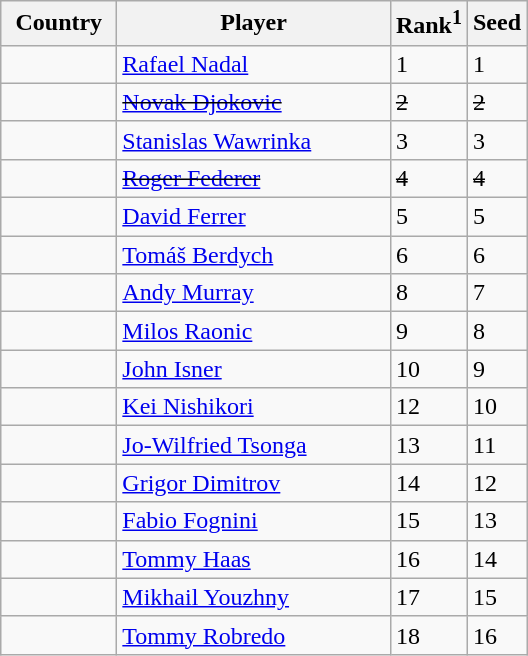<table class="wikitable">
<tr>
<th width="70">Country</th>
<th width="175">Player</th>
<th>Rank<sup>1</sup></th>
<th>Seed</th>
</tr>
<tr>
<td></td>
<td><a href='#'>Rafael Nadal</a></td>
<td>1</td>
<td>1</td>
</tr>
<tr>
<td><s></s></td>
<td><s><a href='#'>Novak Djokovic</a></s></td>
<td><s>2</s></td>
<td><s>2</s></td>
</tr>
<tr>
<td></td>
<td><a href='#'>Stanislas Wawrinka</a></td>
<td>3</td>
<td>3</td>
</tr>
<tr>
<td><s></s></td>
<td><s><a href='#'>Roger Federer</a></s></td>
<td><s>4</s></td>
<td><s>4</s></td>
</tr>
<tr>
<td></td>
<td><a href='#'>David Ferrer</a></td>
<td>5</td>
<td>5</td>
</tr>
<tr>
<td></td>
<td><a href='#'>Tomáš Berdych</a></td>
<td>6</td>
<td>6</td>
</tr>
<tr>
<td></td>
<td><a href='#'>Andy Murray</a></td>
<td>8</td>
<td>7</td>
</tr>
<tr>
<td></td>
<td><a href='#'>Milos Raonic</a></td>
<td>9</td>
<td>8</td>
</tr>
<tr>
<td></td>
<td><a href='#'>John Isner</a></td>
<td>10</td>
<td>9</td>
</tr>
<tr>
<td></td>
<td><a href='#'>Kei Nishikori</a></td>
<td>12</td>
<td>10</td>
</tr>
<tr>
<td></td>
<td><a href='#'>Jo-Wilfried Tsonga</a></td>
<td>13</td>
<td>11</td>
</tr>
<tr>
<td></td>
<td><a href='#'>Grigor Dimitrov</a></td>
<td>14</td>
<td>12</td>
</tr>
<tr>
<td></td>
<td><a href='#'>Fabio Fognini</a></td>
<td>15</td>
<td>13</td>
</tr>
<tr>
<td></td>
<td><a href='#'>Tommy Haas</a></td>
<td>16</td>
<td>14</td>
</tr>
<tr>
<td></td>
<td><a href='#'>Mikhail Youzhny</a></td>
<td>17</td>
<td>15</td>
</tr>
<tr>
<td></td>
<td><a href='#'>Tommy Robredo</a></td>
<td>18</td>
<td>16</td>
</tr>
</table>
